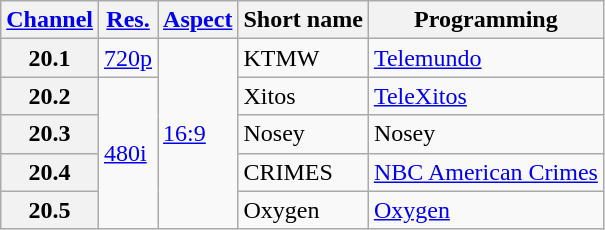<table class="wikitable">
<tr>
<th scope = "col"><a href='#'>Channel</a></th>
<th scope = "col"><a href='#'>Res.</a></th>
<th scope = "col"><a href='#'>Aspect</a></th>
<th scope = "col">Short name</th>
<th scope = "col">Programming</th>
</tr>
<tr>
<th scope = "row">20.1</th>
<td><a href='#'>720p</a></td>
<td rowspan=5><a href='#'>16:9</a></td>
<td>KTMW</td>
<td><a href='#'>Telemundo</a></td>
</tr>
<tr>
<th scope = "row">20.2</th>
<td rowspan=4><a href='#'>480i</a></td>
<td>Xitos</td>
<td><a href='#'>TeleXitos</a></td>
</tr>
<tr>
<th scope = "row">20.3</th>
<td>Nosey</td>
<td>Nosey</td>
</tr>
<tr>
<th scope = "row">20.4</th>
<td>CRIMES</td>
<td><a href='#'>NBC American Crimes</a></td>
</tr>
<tr>
<th scope = "row">20.5</th>
<td>Oxygen</td>
<td><a href='#'>Oxygen</a></td>
</tr>
</table>
